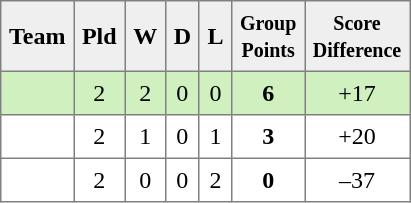<table style=border-collapse:collapse border=1 cellspacing=0 cellpadding=5>
<tr align=center bgcolor=#efefef>
<th>Team</th>
<th>Pld</th>
<th>W</th>
<th>D</th>
<th>L</th>
<th><small>Group<br>Points</small></th>
<th><small>Score<br>Difference</small></th>
</tr>
<tr align=center style="background:#D0F0C0;">
<td style="text-align:left;"> </td>
<td>2</td>
<td>2</td>
<td>0</td>
<td>0</td>
<td><strong>6</strong></td>
<td>+17</td>
</tr>
<tr align=center style="background:#ffffff;">
<td style="text-align:left;"> </td>
<td>2</td>
<td>1</td>
<td>0</td>
<td>1</td>
<td><strong>3</strong></td>
<td>+20</td>
</tr>
<tr align=center style="background:#ffffff;">
<td style="text-align:left;"> </td>
<td>2</td>
<td>0</td>
<td>0</td>
<td>2</td>
<td><strong>0</strong></td>
<td>–37</td>
</tr>
</table>
